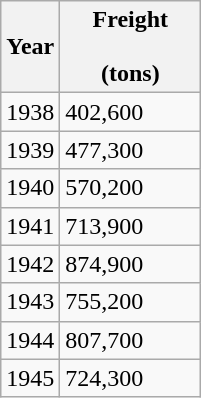<table class="wikitable">
<tr>
<th>Year</th>
<th>Freight<br><br>(tons)</th>
</tr>
<tr>
<td>1938</td>
<td style="width:65pt;">402,600</td>
</tr>
<tr>
<td>1939</td>
<td>477,300</td>
</tr>
<tr>
<td>1940</td>
<td>570,200</td>
</tr>
<tr>
<td>1941</td>
<td>713,900</td>
</tr>
<tr>
<td>1942</td>
<td>874,900</td>
</tr>
<tr>
<td>1943</td>
<td>755,200</td>
</tr>
<tr>
<td>1944</td>
<td>807,700</td>
</tr>
<tr>
<td>1945</td>
<td>724,300</td>
</tr>
</table>
